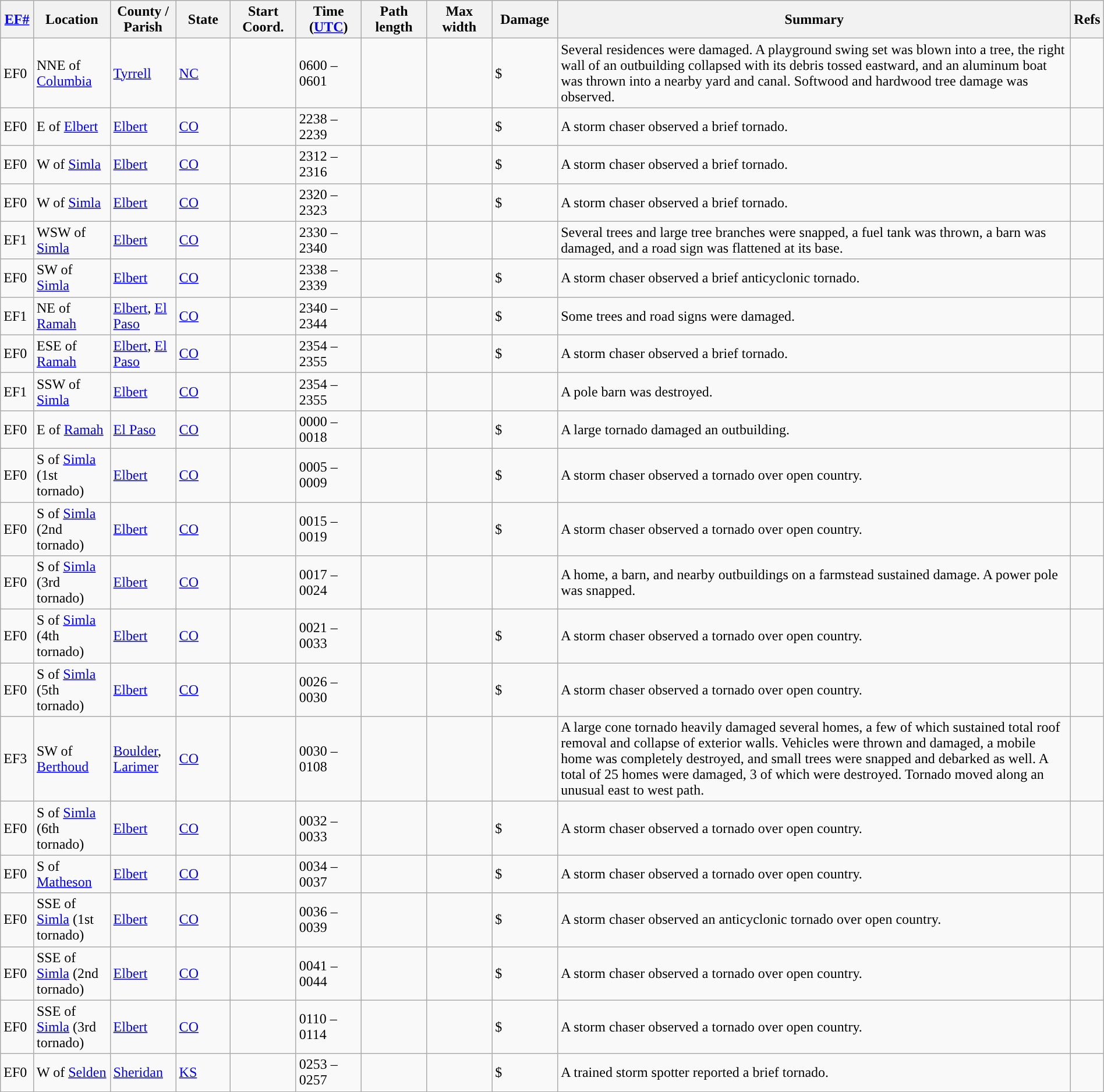<table class="wikitable sortable" style="width:100%;">
<tr>
<th scope="col" width="3%" align="center"><a href='#'>EF#</a></th>
<th scope="col" width="7%" align="center" class="unsortable">Location</th>
<th scope="col" width="6%" align="center" class="unsortable">County / Parish</th>
<th scope="col" width="5%" align="center">State</th>
<th scope="col" width="6%" align="center">Start Coord.</th>
<th scope="col" width="6%" align="center">Time (<a href='#'>UTC</a>)</th>
<th scope="col" width="6%" align="center">Path length</th>
<th scope="col" width="6%" align="center">Max width</th>
<th scope="col" width="6%" align="center">Damage</th>
<th scope="col" width="48%" class="unsortable" align="center">Summary</th>
<th scope="col" width="48%" class="unsortable" align="center">Refs</th>
</tr>
<tr>
<td>EF0</td>
<td>NNE of <a href='#'>Columbia</a></td>
<td><a href='#'>Tyrrell</a></td>
<td><a href='#'>NC</a></td>
<td></td>
<td>0600 – 0601</td>
<td></td>
<td></td>
<td>$</td>
<td>Several residences were damaged. A playground swing set was blown into a tree, the right wall of an outbuilding collapsed with its debris tossed eastward, and an aluminum boat was thrown into a nearby yard and canal. Softwood and hardwood tree damage was observed.</td>
<td></td>
</tr>
<tr>
<td>EF0</td>
<td>E of <a href='#'>Elbert</a></td>
<td><a href='#'>Elbert</a></td>
<td><a href='#'>CO</a></td>
<td></td>
<td>2238 – 2239</td>
<td></td>
<td></td>
<td>$</td>
<td>A storm chaser observed a brief tornado.</td>
<td></td>
</tr>
<tr>
<td>EF0</td>
<td>W of <a href='#'>Simla</a></td>
<td><a href='#'>Elbert</a></td>
<td><a href='#'>CO</a></td>
<td></td>
<td>2312 – 2316</td>
<td></td>
<td></td>
<td>$</td>
<td>A storm chaser observed a brief tornado.</td>
<td></td>
</tr>
<tr>
<td>EF0</td>
<td>W of <a href='#'>Simla</a></td>
<td><a href='#'>Elbert</a></td>
<td><a href='#'>CO</a></td>
<td></td>
<td>2320 – 2323</td>
<td></td>
<td></td>
<td>$</td>
<td>A storm chaser observed a brief tornado.</td>
<td></td>
</tr>
<tr>
<td>EF1</td>
<td>WSW of <a href='#'>Simla</a></td>
<td><a href='#'>Elbert</a></td>
<td><a href='#'>CO</a></td>
<td></td>
<td>2330 – 2340</td>
<td></td>
<td></td>
<td></td>
<td>Several trees and large tree branches were snapped, a fuel tank was thrown, a barn was damaged, and a road sign was flattened at its base.</td>
<td></td>
</tr>
<tr>
<td>EF0</td>
<td>SW of <a href='#'>Simla</a></td>
<td><a href='#'>Elbert</a></td>
<td><a href='#'>CO</a></td>
<td></td>
<td>2338 – 2339</td>
<td></td>
<td></td>
<td>$</td>
<td>A storm chaser observed a brief anticyclonic tornado.</td>
<td></td>
</tr>
<tr>
<td>EF1</td>
<td>NE of <a href='#'>Ramah</a></td>
<td><a href='#'>Elbert</a>, <a href='#'>El Paso</a></td>
<td><a href='#'>CO</a></td>
<td></td>
<td>2340 – 2344</td>
<td></td>
<td></td>
<td>$</td>
<td>Some trees and road signs were damaged.</td>
<td></td>
</tr>
<tr>
<td>EF0</td>
<td>ESE of <a href='#'>Ramah</a></td>
<td><a href='#'>Elbert</a>, <a href='#'>El Paso</a></td>
<td><a href='#'>CO</a></td>
<td></td>
<td>2354 – 2355</td>
<td></td>
<td></td>
<td>$</td>
<td>A storm chaser observed a brief tornado.</td>
<td></td>
</tr>
<tr>
<td>EF1</td>
<td>SSW of <a href='#'>Simla</a></td>
<td><a href='#'>Elbert</a></td>
<td><a href='#'>CO</a></td>
<td></td>
<td>2354 – 2355</td>
<td></td>
<td></td>
<td></td>
<td>A pole barn was destroyed.</td>
<td></td>
</tr>
<tr>
<td>EF0</td>
<td>E of <a href='#'>Ramah</a></td>
<td><a href='#'>El Paso</a></td>
<td><a href='#'>CO</a></td>
<td></td>
<td>0000 – 0018</td>
<td></td>
<td></td>
<td>$</td>
<td>A large tornado damaged an outbuilding.</td>
<td></td>
</tr>
<tr>
<td>EF0</td>
<td>S of <a href='#'>Simla</a> (1st tornado)</td>
<td><a href='#'>Elbert</a></td>
<td><a href='#'>CO</a></td>
<td></td>
<td>0005 – 0009</td>
<td></td>
<td></td>
<td>$</td>
<td>A storm chaser observed a tornado over open country.</td>
<td></td>
</tr>
<tr>
<td>EF0</td>
<td>S of <a href='#'>Simla</a> (2nd tornado)</td>
<td><a href='#'>Elbert</a></td>
<td><a href='#'>CO</a></td>
<td></td>
<td>0015 – 0019</td>
<td></td>
<td></td>
<td>$</td>
<td>A storm chaser observed a tornado over open country.</td>
<td></td>
</tr>
<tr>
<td>EF0</td>
<td>S of <a href='#'>Simla</a> (3rd tornado)</td>
<td><a href='#'>Elbert</a></td>
<td><a href='#'>CO</a></td>
<td></td>
<td>0017 – 0024</td>
<td></td>
<td></td>
<td></td>
<td>A home, a barn, and nearby outbuildings on a farmstead sustained damage. A power pole was snapped.</td>
<td></td>
</tr>
<tr>
<td>EF0</td>
<td>S of <a href='#'>Simla</a> (4th tornado)</td>
<td><a href='#'>Elbert</a></td>
<td><a href='#'>CO</a></td>
<td></td>
<td>0021 – 0033</td>
<td></td>
<td></td>
<td>$</td>
<td>A storm chaser observed a tornado over open country.</td>
<td></td>
</tr>
<tr>
<td>EF0</td>
<td>S of <a href='#'>Simla</a> (5th tornado)</td>
<td><a href='#'>Elbert</a></td>
<td><a href='#'>CO</a></td>
<td></td>
<td>0026 – 0030</td>
<td></td>
<td></td>
<td>$</td>
<td>A storm chaser observed a tornado over open country.</td>
<td></td>
</tr>
<tr>
<td>EF3</td>
<td>SW of <a href='#'>Berthoud</a></td>
<td><a href='#'>Boulder</a>, <a href='#'>Larimer</a></td>
<td><a href='#'>CO</a></td>
<td></td>
<td>0030 – 0108</td>
<td></td>
<td></td>
<td></td>
<td>A large cone tornado heavily damaged several homes, a few of which sustained total roof removal and collapse of exterior walls. Vehicles were thrown and damaged, a mobile home was completely destroyed, and small trees were snapped and debarked as well. A total of 25 homes were damaged, 3 of which were destroyed. Tornado moved along an unusual east to west path.</td>
<td></td>
</tr>
<tr>
<td>EF0</td>
<td>S of <a href='#'>Simla</a> (6th tornado)</td>
<td><a href='#'>Elbert</a></td>
<td><a href='#'>CO</a></td>
<td></td>
<td>0032 – 0033</td>
<td></td>
<td></td>
<td>$</td>
<td>A storm chaser observed a tornado over open country.</td>
<td></td>
</tr>
<tr>
<td>EF0</td>
<td>S of <a href='#'>Matheson</a></td>
<td><a href='#'>Elbert</a></td>
<td><a href='#'>CO</a></td>
<td></td>
<td>0034 – 0037</td>
<td></td>
<td></td>
<td>$</td>
<td>A storm chaser observed a tornado over open country.</td>
<td></td>
</tr>
<tr>
<td>EF0</td>
<td>SSE of <a href='#'>Simla</a> (1st tornado)</td>
<td><a href='#'>Elbert</a></td>
<td><a href='#'>CO</a></td>
<td></td>
<td>0036 – 0039</td>
<td></td>
<td></td>
<td>$</td>
<td>A storm chaser observed an anticyclonic tornado over open country.</td>
<td></td>
</tr>
<tr>
<td>EF0</td>
<td>SSE of <a href='#'>Simla</a> (2nd tornado)</td>
<td><a href='#'>Elbert</a></td>
<td><a href='#'>CO</a></td>
<td></td>
<td>0041 – 0044</td>
<td></td>
<td></td>
<td>$</td>
<td>A storm chaser observed a tornado over open country.</td>
<td></td>
</tr>
<tr>
<td>EF0</td>
<td>SSE of <a href='#'>Simla</a> (3rd tornado)</td>
<td><a href='#'>Elbert</a></td>
<td><a href='#'>CO</a></td>
<td></td>
<td>0110 – 0114</td>
<td></td>
<td></td>
<td>$</td>
<td>A storm chaser observed a tornado over open country.</td>
<td></td>
</tr>
<tr>
<td>EF0</td>
<td>W of <a href='#'>Selden</a></td>
<td><a href='#'>Sheridan</a></td>
<td><a href='#'>KS</a></td>
<td></td>
<td>0253 – 0257</td>
<td></td>
<td></td>
<td>$</td>
<td>A trained storm spotter reported a brief tornado.</td>
<td></td>
</tr>
<tr>
</tr>
</table>
